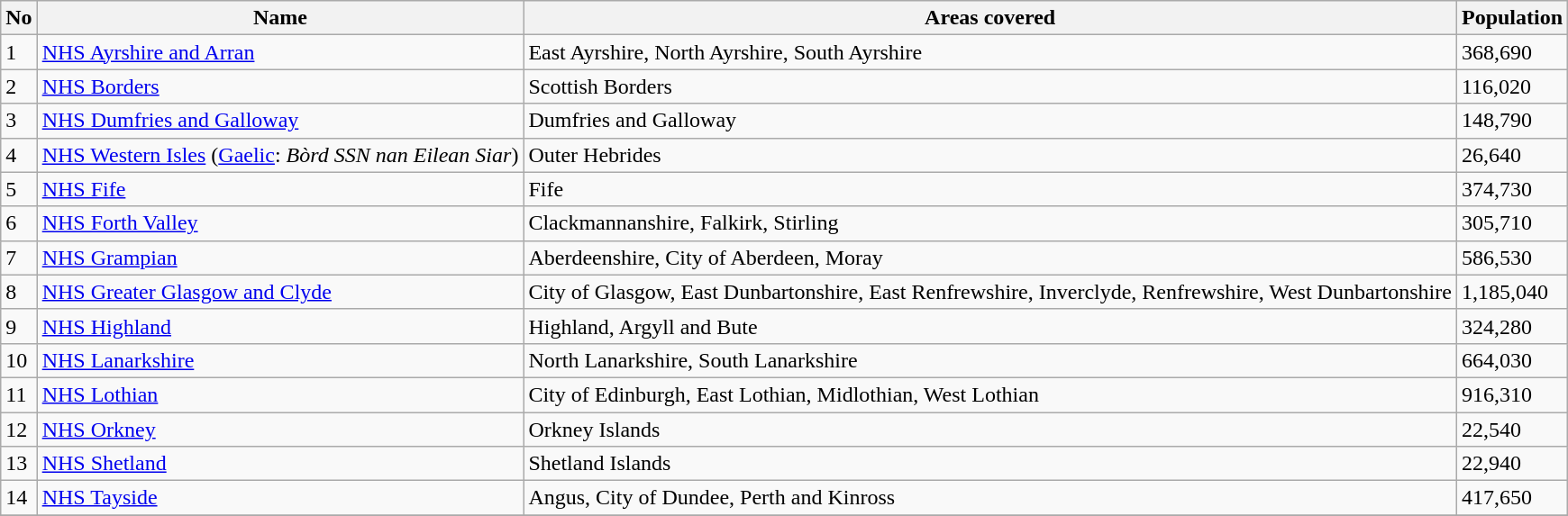<table class="wikitable">
<tr>
<th>No</th>
<th>Name</th>
<th>Areas covered</th>
<th>Population</th>
</tr>
<tr>
<td>1</td>
<td><a href='#'>NHS Ayrshire and Arran</a></td>
<td>East Ayrshire, North Ayrshire, South Ayrshire</td>
<td>368,690</td>
</tr>
<tr>
<td>2</td>
<td><a href='#'>NHS Borders</a></td>
<td>Scottish Borders</td>
<td>116,020</td>
</tr>
<tr>
<td>3</td>
<td><a href='#'>NHS Dumfries and Galloway</a></td>
<td>Dumfries and Galloway</td>
<td>148,790</td>
</tr>
<tr>
<td>4</td>
<td><a href='#'>NHS Western Isles</a> (<a href='#'>Gaelic</a>: <em>Bòrd SSN nan Eilean Siar</em>)</td>
<td>Outer Hebrides</td>
<td>26,640</td>
</tr>
<tr>
<td>5</td>
<td><a href='#'>NHS Fife</a></td>
<td>Fife</td>
<td>374,730</td>
</tr>
<tr>
<td>6</td>
<td><a href='#'>NHS Forth Valley</a></td>
<td>Clackmannanshire, Falkirk, Stirling</td>
<td>305,710</td>
</tr>
<tr>
<td>7</td>
<td><a href='#'>NHS Grampian</a></td>
<td>Aberdeenshire, City of Aberdeen, Moray</td>
<td>586,530</td>
</tr>
<tr>
<td>8</td>
<td><a href='#'>NHS Greater Glasgow and Clyde</a></td>
<td>City of Glasgow, East Dunbartonshire, East Renfrewshire, Inverclyde, Renfrewshire, West Dunbartonshire</td>
<td>1,185,040</td>
</tr>
<tr>
<td>9</td>
<td><a href='#'>NHS Highland</a></td>
<td>Highland, Argyll and Bute</td>
<td>324,280</td>
</tr>
<tr>
<td>10</td>
<td><a href='#'>NHS Lanarkshire</a></td>
<td>North Lanarkshire, South Lanarkshire</td>
<td>664,030</td>
</tr>
<tr>
<td>11</td>
<td><a href='#'>NHS Lothian</a></td>
<td>City of Edinburgh, East Lothian, Midlothian, West Lothian</td>
<td>916,310</td>
</tr>
<tr>
<td>12</td>
<td><a href='#'>NHS Orkney</a></td>
<td>Orkney Islands</td>
<td>22,540</td>
</tr>
<tr>
<td>13</td>
<td><a href='#'>NHS Shetland</a></td>
<td>Shetland Islands</td>
<td>22,940</td>
</tr>
<tr>
<td>14</td>
<td><a href='#'>NHS Tayside</a></td>
<td>Angus, City of Dundee, Perth and Kinross</td>
<td>417,650</td>
</tr>
<tr>
</tr>
</table>
